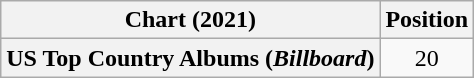<table class="wikitable plainrowheaders" style="text-align:center">
<tr>
<th scope="col">Chart (2021)</th>
<th scope="col">Position</th>
</tr>
<tr>
<th scope="row">US Top Country Albums (<em>Billboard</em>)</th>
<td>20</td>
</tr>
</table>
